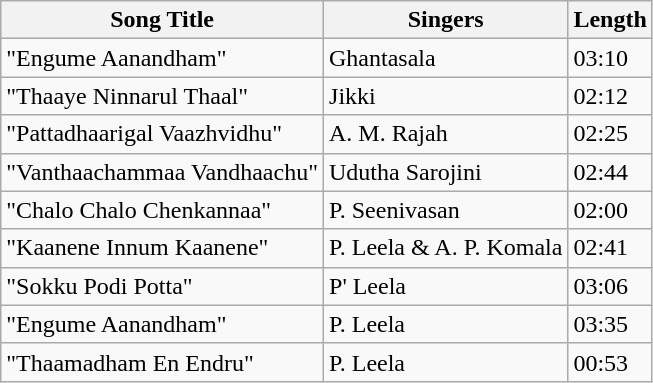<table class="wikitable">
<tr>
<th>Song Title</th>
<th>Singers</th>
<th>Length</th>
</tr>
<tr>
<td>"Engume Aanandham"</td>
<td>Ghantasala</td>
<td>03:10</td>
</tr>
<tr>
<td>"Thaaye Ninnarul Thaal"</td>
<td>Jikki</td>
<td>02:12</td>
</tr>
<tr>
<td>"Pattadhaarigal Vaazhvidhu"</td>
<td>A. M. Rajah</td>
<td>02:25</td>
</tr>
<tr>
<td>"Vanthaachammaa Vandhaachu"</td>
<td>Udutha Sarojini</td>
<td>02:44</td>
</tr>
<tr>
<td>"Chalo Chalo Chenkannaa"</td>
<td>P. Seenivasan</td>
<td>02:00</td>
</tr>
<tr>
<td>"Kaanene Innum Kaanene"</td>
<td>P. Leela & A. P. Komala</td>
<td>02:41</td>
</tr>
<tr>
<td>"Sokku Podi Potta"</td>
<td>P' Leela</td>
<td>03:06</td>
</tr>
<tr>
<td>"Engume Aanandham"</td>
<td>P. Leela</td>
<td>03:35</td>
</tr>
<tr>
<td>"Thaamadham En Endru"</td>
<td>P. Leela</td>
<td>00:53</td>
</tr>
</table>
